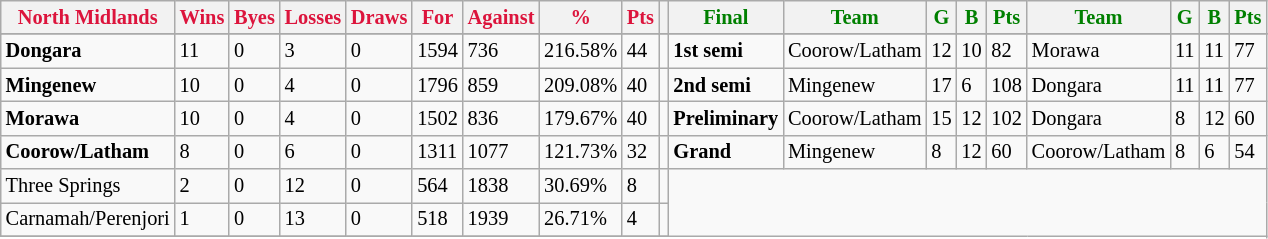<table style="font-size: 85%; text-align: left;" class="wikitable">
<tr>
<th style="color:crimson">North Midlands</th>
<th style="color:crimson">Wins</th>
<th style="color:crimson">Byes</th>
<th style="color:crimson">Losses</th>
<th style="color:crimson">Draws</th>
<th style="color:crimson">For</th>
<th style="color:crimson">Against</th>
<th style="color:crimson">%</th>
<th style="color:crimson">Pts</th>
<th></th>
<th style="color:green">Final</th>
<th style="color:green">Team</th>
<th style="color:green">G</th>
<th style="color:green">B</th>
<th style="color:green">Pts</th>
<th style="color:green">Team</th>
<th style="color:green">G</th>
<th style="color:green">B</th>
<th style="color:green">Pts</th>
</tr>
<tr>
</tr>
<tr>
</tr>
<tr>
<td><strong>	Dongara	</strong></td>
<td>11</td>
<td>0</td>
<td>3</td>
<td>0</td>
<td>1594</td>
<td>736</td>
<td>216.58%</td>
<td>44</td>
<td></td>
<td><strong>1st semi</strong></td>
<td>Coorow/Latham</td>
<td>12</td>
<td>10</td>
<td>82</td>
<td>Morawa</td>
<td>11</td>
<td>11</td>
<td>77</td>
</tr>
<tr>
<td><strong>	Mingenew	</strong></td>
<td>10</td>
<td>0</td>
<td>4</td>
<td>0</td>
<td>1796</td>
<td>859</td>
<td>209.08%</td>
<td>40</td>
<td></td>
<td><strong>2nd semi</strong></td>
<td>Mingenew</td>
<td>17</td>
<td>6</td>
<td>108</td>
<td>Dongara</td>
<td>11</td>
<td>11</td>
<td>77</td>
</tr>
<tr>
<td><strong>	Morawa	</strong></td>
<td>10</td>
<td>0</td>
<td>4</td>
<td>0</td>
<td>1502</td>
<td>836</td>
<td>179.67%</td>
<td>40</td>
<td></td>
<td><strong>Preliminary</strong></td>
<td>Coorow/Latham</td>
<td>15</td>
<td>12</td>
<td>102</td>
<td>Dongara</td>
<td>8</td>
<td>12</td>
<td>60</td>
</tr>
<tr>
<td><strong>	Coorow/Latham	</strong></td>
<td>8</td>
<td>0</td>
<td>6</td>
<td>0</td>
<td>1311</td>
<td>1077</td>
<td>121.73%</td>
<td>32</td>
<td></td>
<td><strong>Grand</strong></td>
<td>Mingenew</td>
<td>8</td>
<td>12</td>
<td>60</td>
<td>Coorow/Latham</td>
<td>8</td>
<td>6</td>
<td>54</td>
</tr>
<tr>
<td>Three Springs</td>
<td>2</td>
<td>0</td>
<td>12</td>
<td>0</td>
<td>564</td>
<td>1838</td>
<td>30.69%</td>
<td>8</td>
<td></td>
</tr>
<tr>
<td>Carnamah/Perenjori</td>
<td>1</td>
<td>0</td>
<td>13</td>
<td>0</td>
<td>518</td>
<td>1939</td>
<td>26.71%</td>
<td>4</td>
<td></td>
</tr>
<tr>
</tr>
</table>
